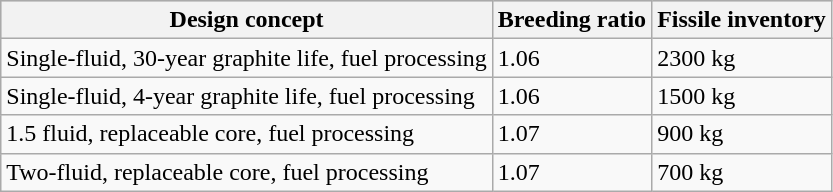<table class="wikitable">
<tr style="background:#CCC;">
<th>Design concept</th>
<th>Breeding ratio</th>
<th>Fissile inventory</th>
</tr>
<tr>
<td>Single-fluid, 30-year graphite life, fuel processing</td>
<td>1.06</td>
<td>2300 kg</td>
</tr>
<tr>
<td>Single-fluid, 4-year graphite life, fuel processing</td>
<td>1.06</td>
<td>1500 kg</td>
</tr>
<tr>
<td>1.5 fluid, replaceable core, fuel processing</td>
<td>1.07</td>
<td>900 kg</td>
</tr>
<tr>
<td>Two-fluid, replaceable core, fuel processing</td>
<td>1.07</td>
<td>700 kg</td>
</tr>
</table>
